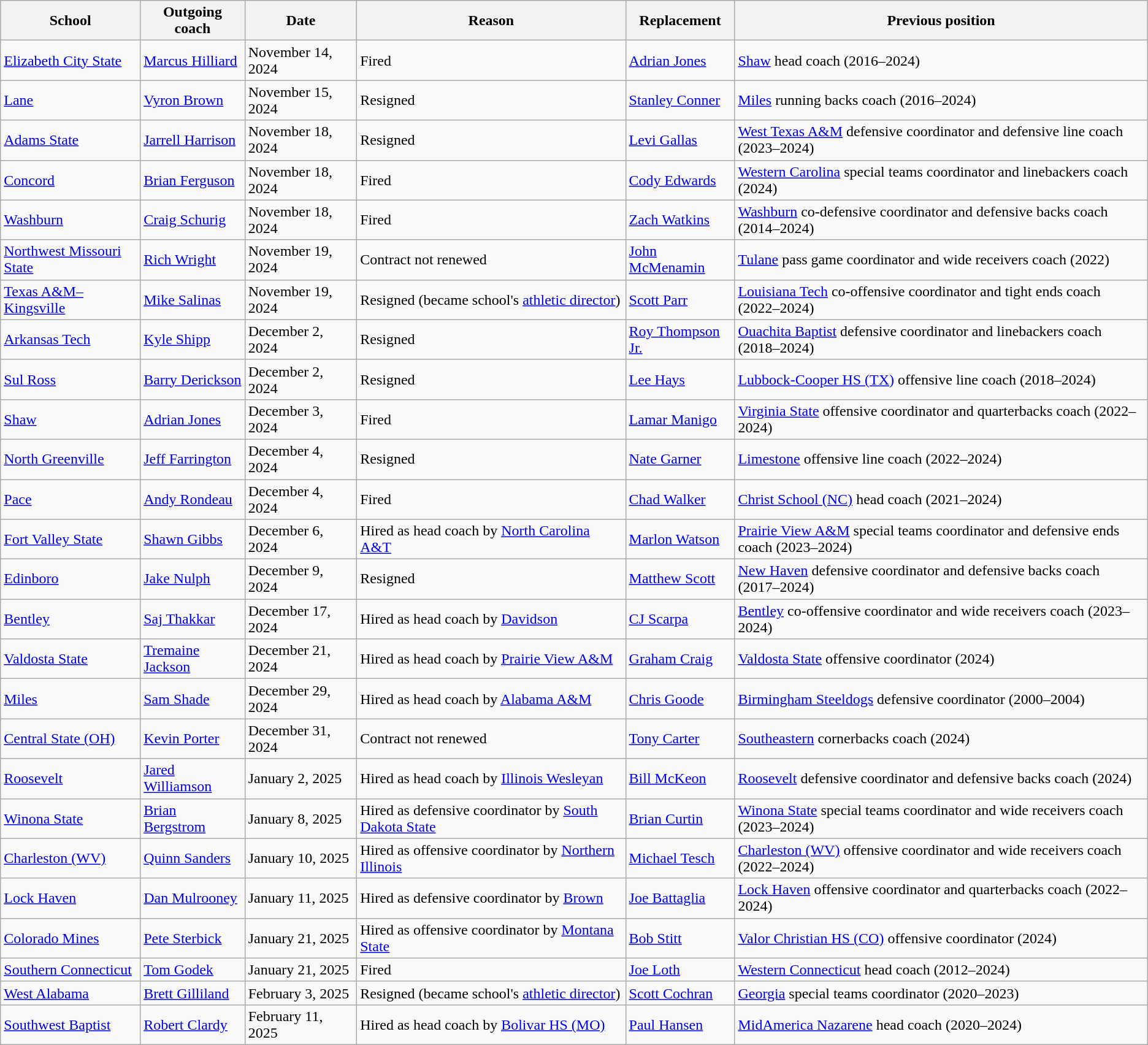<table class="wikitable sortable">
<tr>
<th>School</th>
<th>Outgoing coach</th>
<th>Date</th>
<th>Reason</th>
<th>Replacement</th>
<th>Previous position</th>
</tr>
<tr>
<td><a href='#'>Elizabeth City State</a></td>
<td><a href='#'>Marcus Hilliard</a></td>
<td>November 14, 2024</td>
<td>Fired</td>
<td><a href='#'>Adrian Jones</a></td>
<td><a href='#'>Shaw</a> head coach (2016–2024)</td>
</tr>
<tr>
<td><a href='#'>Lane</a></td>
<td><a href='#'>Vyron Brown</a></td>
<td>November 15, 2024</td>
<td>Resigned</td>
<td><a href='#'>Stanley Conner</a></td>
<td><a href='#'>Miles</a> running backs coach (2016–2024)</td>
</tr>
<tr>
<td><a href='#'>Adams State</a></td>
<td><a href='#'>Jarrell Harrison</a></td>
<td>November 18, 2024</td>
<td>Resigned</td>
<td><a href='#'>Levi Gallas</a></td>
<td><a href='#'>West Texas A&M</a> defensive coordinator and defensive line coach (2023–2024)</td>
</tr>
<tr>
<td><a href='#'>Concord</a></td>
<td><a href='#'>Brian Ferguson</a></td>
<td>November 18, 2024</td>
<td>Fired</td>
<td><a href='#'>Cody Edwards</a></td>
<td><a href='#'>Western Carolina</a> special teams coordinator and linebackers coach (2024)</td>
</tr>
<tr>
<td><a href='#'>Washburn</a></td>
<td><a href='#'>Craig Schurig</a></td>
<td>November 18, 2024</td>
<td>Fired</td>
<td><a href='#'>Zach Watkins</a></td>
<td><a href='#'>Washburn</a> co-defensive coordinator and defensive backs coach (2014–2024)</td>
</tr>
<tr>
<td><a href='#'>Northwest Missouri State</a></td>
<td><a href='#'>Rich Wright</a></td>
<td>November 19, 2024</td>
<td>Contract not renewed</td>
<td><a href='#'>John McMenamin</a></td>
<td><a href='#'>Tulane</a> pass game coordinator and wide receivers coach (2022)</td>
</tr>
<tr>
<td><a href='#'>Texas A&M–Kingsville</a></td>
<td><a href='#'>Mike Salinas</a></td>
<td>November 19, 2024</td>
<td>Resigned (became school's <a href='#'>athletic director</a>)</td>
<td><a href='#'>Scott Parr</a></td>
<td><a href='#'>Louisiana Tech</a> co-offensive coordinator and tight ends coach (2022–2024)</td>
</tr>
<tr>
<td><a href='#'>Arkansas Tech</a></td>
<td><a href='#'>Kyle Shipp</a></td>
<td>December 2, 2024</td>
<td>Resigned</td>
<td><a href='#'>Roy Thompson Jr.</a></td>
<td><a href='#'>Ouachita Baptist</a> defensive coordinator and linebackers coach (2018–2024)</td>
</tr>
<tr>
<td><a href='#'>Sul Ross</a></td>
<td><a href='#'>Barry Derickson</a></td>
<td>December 2, 2024</td>
<td>Resigned</td>
<td><a href='#'>Lee Hays</a></td>
<td><a href='#'>Lubbock-Cooper HS (TX)</a> offensive line coach (2018–2024)</td>
</tr>
<tr>
<td><a href='#'>Shaw</a></td>
<td><a href='#'>Adrian Jones</a></td>
<td>December 3, 2024</td>
<td>Fired</td>
<td><a href='#'>Lamar Manigo</a></td>
<td><a href='#'>Virginia State</a> offensive coordinator and quarterbacks coach (2022–2024)</td>
</tr>
<tr>
<td><a href='#'>North Greenville</a></td>
<td><a href='#'>Jeff Farrington</a></td>
<td>December 4, 2024</td>
<td>Resigned</td>
<td><a href='#'>Nate Garner</a></td>
<td><a href='#'>Limestone</a> offensive line coach (2022–2024)</td>
</tr>
<tr>
<td><a href='#'>Pace</a></td>
<td><a href='#'>Andy Rondeau</a></td>
<td>December 4, 2024</td>
<td>Fired</td>
<td><a href='#'>Chad Walker</a></td>
<td><a href='#'>Christ School (NC)</a> head coach (2021–2024)</td>
</tr>
<tr>
<td><a href='#'>Fort Valley State</a></td>
<td><a href='#'>Shawn Gibbs</a></td>
<td>December 6, 2024</td>
<td>Hired as head coach by <a href='#'>North Carolina A&T</a></td>
<td><a href='#'>Marlon Watson</a></td>
<td><a href='#'>Prairie View A&M</a> special teams coordinator and defensive ends coach (2023–2024)</td>
</tr>
<tr>
<td><a href='#'>Edinboro</a></td>
<td><a href='#'>Jake Nulph</a></td>
<td>December 9, 2024</td>
<td>Resigned</td>
<td><a href='#'>Matthew Scott</a></td>
<td><a href='#'>New Haven</a> defensive coordinator and defensive backs coach (2017–2024)</td>
</tr>
<tr>
<td><a href='#'>Bentley</a></td>
<td><a href='#'>Saj Thakkar</a></td>
<td>December 17, 2024</td>
<td>Hired as head coach by <a href='#'>Davidson</a></td>
<td><a href='#'>CJ Scarpa</a></td>
<td><a href='#'>Bentley</a> co-offensive coordinator and wide receivers coach (2023–2024)</td>
</tr>
<tr>
<td><a href='#'>Valdosta State</a></td>
<td><a href='#'>Tremaine Jackson</a></td>
<td>December 21, 2024</td>
<td>Hired as head coach by <a href='#'>Prairie View A&M</a></td>
<td><a href='#'>Graham Craig</a></td>
<td><a href='#'>Valdosta State</a> offensive coordinator (2024)</td>
</tr>
<tr>
<td><a href='#'>Miles</a></td>
<td><a href='#'>Sam Shade</a></td>
<td>December 29, 2024</td>
<td>Hired as head coach by <a href='#'>Alabama A&M</a></td>
<td><a href='#'>Chris Goode</a></td>
<td><a href='#'>Birmingham Steeldogs</a> defensive coordinator (2000–2004)</td>
</tr>
<tr>
<td><a href='#'>Central State (OH)</a></td>
<td><a href='#'>Kevin Porter</a></td>
<td>December 31, 2024</td>
<td>Contract not renewed</td>
<td><a href='#'>Tony Carter</a></td>
<td><a href='#'>Southeastern</a> cornerbacks coach (2024)</td>
</tr>
<tr>
<td><a href='#'>Roosevelt</a></td>
<td><a href='#'>Jared Williamson</a></td>
<td>January 2, 2025</td>
<td>Hired as head coach by <a href='#'>Illinois Wesleyan</a></td>
<td><a href='#'>Bill McKeon</a></td>
<td><a href='#'>Roosevelt</a> defensive coordinator and defensive backs coach (2024)</td>
</tr>
<tr>
<td><a href='#'>Winona State</a></td>
<td><a href='#'>Brian Bergstrom</a></td>
<td>January 8, 2025</td>
<td>Hired as defensive coordinator by <a href='#'>South Dakota State</a></td>
<td><a href='#'>Brian Curtin</a></td>
<td><a href='#'>Winona State</a> special teams coordinator and wide receivers coach (2023–2024)</td>
</tr>
<tr>
<td><a href='#'>Charleston (WV)</a></td>
<td><a href='#'>Quinn Sanders</a></td>
<td>January 10, 2025</td>
<td>Hired as offensive coordinator by <a href='#'>Northern Illinois</a></td>
<td><a href='#'>Michael Tesch</a></td>
<td><a href='#'>Charleston (WV)</a> offensive coordinator and wide receivers coach (2022–2024)</td>
</tr>
<tr>
<td><a href='#'>Lock Haven</a></td>
<td><a href='#'>Dan Mulrooney</a></td>
<td>January 11, 2025</td>
<td>Hired as defensive coordinator by <a href='#'>Brown</a></td>
<td><a href='#'>Joe Battaglia</a></td>
<td><a href='#'>Lock Haven</a> offensive coordinator and quarterbacks coach (2022–2024)</td>
</tr>
<tr>
<td><a href='#'>Colorado Mines</a></td>
<td><a href='#'>Pete Sterbick</a></td>
<td>January 21, 2025</td>
<td>Hired as offensive coordinator by <a href='#'>Montana State</a></td>
<td><a href='#'>Bob Stitt</a></td>
<td><a href='#'>Valor Christian HS (CO)</a> offensive coordinator (2024)</td>
</tr>
<tr>
<td><a href='#'>Southern Connecticut</a></td>
<td><a href='#'>Tom Godek</a></td>
<td>January 21, 2025</td>
<td>Fired</td>
<td><a href='#'>Joe Loth</a></td>
<td><a href='#'>Western Connecticut</a> head coach (2012–2024)</td>
</tr>
<tr>
<td><a href='#'>West Alabama</a></td>
<td><a href='#'>Brett Gilliland</a></td>
<td>February 3, 2025</td>
<td>Resigned (became school's <a href='#'>athletic director</a>)</td>
<td><a href='#'>Scott Cochran</a></td>
<td><a href='#'>Georgia</a> special teams coordinator (2020–2023)</td>
</tr>
<tr>
<td><a href='#'>Southwest Baptist</a></td>
<td><a href='#'>Robert Clardy</a></td>
<td>February 11, 2025</td>
<td>Hired as head coach by <a href='#'>Bolivar HS (MO)</a></td>
<td><a href='#'>Paul Hansen</a></td>
<td><a href='#'>MidAmerica Nazarene</a> head coach (2020–2024)</td>
</tr>
</table>
